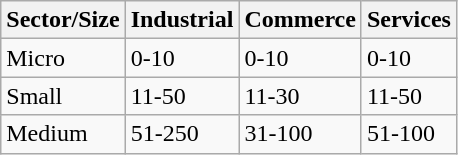<table class="wikitable">
<tr>
<th>Sector/Size</th>
<th>Industrial</th>
<th>Commerce</th>
<th>Services</th>
</tr>
<tr>
<td>Micro</td>
<td>0-10</td>
<td>0-10</td>
<td>0-10</td>
</tr>
<tr>
<td>Small</td>
<td>11-50</td>
<td>11-30</td>
<td>11-50</td>
</tr>
<tr>
<td>Medium</td>
<td>51-250</td>
<td>31-100</td>
<td>51-100</td>
</tr>
</table>
